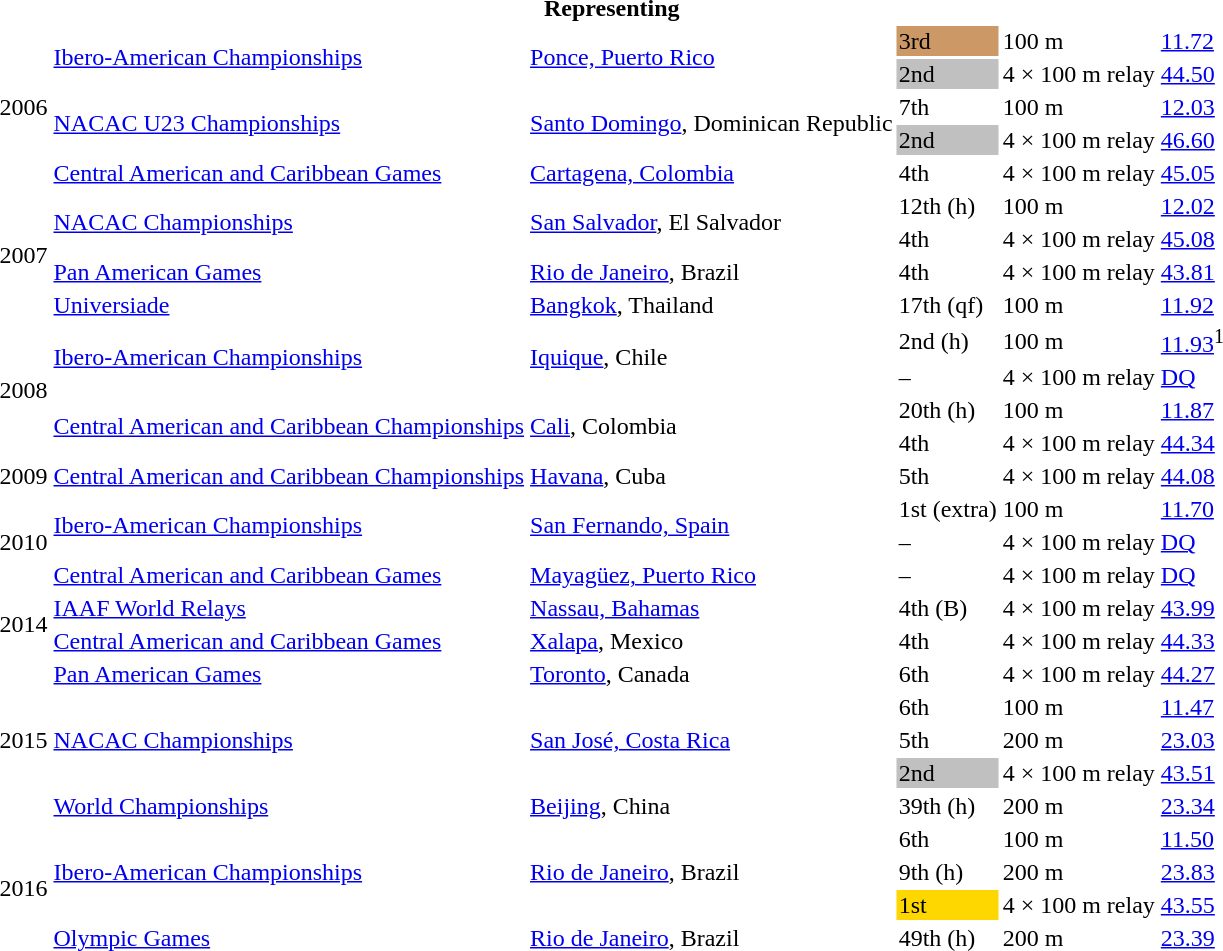<table>
<tr>
<th colspan="6">Representing </th>
</tr>
<tr>
<td rowspan=5>2006</td>
<td rowspan=2><a href='#'>Ibero-American Championships</a></td>
<td rowspan=2><a href='#'>Ponce, Puerto Rico</a></td>
<td bgcolor=cc9966>3rd</td>
<td>100 m</td>
<td><a href='#'>11.72</a></td>
</tr>
<tr>
<td bgcolor=silver>2nd</td>
<td>4 × 100 m relay</td>
<td><a href='#'>44.50</a></td>
</tr>
<tr>
<td rowspan=2><a href='#'>NACAC U23 Championships</a></td>
<td rowspan=2><a href='#'>Santo Domingo</a>, Dominican Republic</td>
<td>7th</td>
<td>100 m</td>
<td><a href='#'>12.03</a></td>
</tr>
<tr>
<td bgcolor=silver>2nd</td>
<td>4 × 100 m relay</td>
<td><a href='#'>46.60</a></td>
</tr>
<tr>
<td><a href='#'>Central American and Caribbean Games</a></td>
<td><a href='#'>Cartagena, Colombia</a></td>
<td>4th</td>
<td>4 × 100 m relay</td>
<td><a href='#'>45.05</a></td>
</tr>
<tr>
<td rowspan=4>2007</td>
<td rowspan=2><a href='#'>NACAC Championships</a></td>
<td rowspan=2><a href='#'>San Salvador</a>, El Salvador</td>
<td>12th (h)</td>
<td>100 m</td>
<td><a href='#'>12.02</a></td>
</tr>
<tr>
<td>4th</td>
<td>4 × 100 m relay</td>
<td><a href='#'>45.08</a></td>
</tr>
<tr>
<td><a href='#'>Pan American Games</a></td>
<td><a href='#'>Rio de Janeiro</a>, Brazil</td>
<td>4th</td>
<td>4 × 100 m relay</td>
<td><a href='#'>43.81</a></td>
</tr>
<tr>
<td><a href='#'>Universiade</a></td>
<td><a href='#'>Bangkok</a>, Thailand</td>
<td>17th (qf)</td>
<td>100 m</td>
<td><a href='#'>11.92</a></td>
</tr>
<tr>
<td rowspan=4>2008</td>
<td rowspan=2><a href='#'>Ibero-American Championships</a></td>
<td rowspan=2><a href='#'>Iquique</a>, Chile</td>
<td>2nd (h)</td>
<td>100 m</td>
<td><a href='#'>11.93</a><sup>1</sup></td>
</tr>
<tr>
<td>–</td>
<td>4 × 100 m relay</td>
<td><a href='#'>DQ</a></td>
</tr>
<tr>
<td rowspan=2><a href='#'>Central American and Caribbean Championships</a></td>
<td rowspan=2><a href='#'>Cali</a>, Colombia</td>
<td>20th (h)</td>
<td>100 m</td>
<td><a href='#'>11.87</a></td>
</tr>
<tr>
<td>4th</td>
<td>4 × 100 m relay</td>
<td><a href='#'>44.34</a></td>
</tr>
<tr>
<td>2009</td>
<td><a href='#'>Central American and Caribbean Championships</a></td>
<td><a href='#'>Havana</a>, Cuba</td>
<td>5th</td>
<td>4 × 100 m relay</td>
<td><a href='#'>44.08</a></td>
</tr>
<tr>
<td rowspan=3>2010</td>
<td rowspan=2><a href='#'>Ibero-American Championships</a></td>
<td rowspan=2><a href='#'>San Fernando, Spain</a></td>
<td>1st (extra)</td>
<td>100 m</td>
<td><a href='#'>11.70</a></td>
</tr>
<tr>
<td>–</td>
<td>4 × 100 m relay</td>
<td><a href='#'>DQ</a></td>
</tr>
<tr>
<td><a href='#'>Central American and Caribbean Games</a></td>
<td><a href='#'>Mayagüez, Puerto Rico</a></td>
<td>–</td>
<td>4 × 100 m relay</td>
<td><a href='#'>DQ</a></td>
</tr>
<tr>
<td rowspan=2>2014</td>
<td><a href='#'>IAAF World Relays</a></td>
<td><a href='#'>Nassau, Bahamas</a></td>
<td>4th (B)</td>
<td>4 × 100 m relay</td>
<td><a href='#'>43.99</a></td>
</tr>
<tr>
<td><a href='#'>Central American and Caribbean Games</a></td>
<td><a href='#'>Xalapa</a>, Mexico</td>
<td>4th</td>
<td>4 × 100 m relay</td>
<td><a href='#'>44.33</a></td>
</tr>
<tr>
<td rowspan=5>2015</td>
<td><a href='#'>Pan American Games</a></td>
<td><a href='#'>Toronto</a>, Canada</td>
<td>6th</td>
<td>4 × 100 m relay</td>
<td><a href='#'>44.27</a></td>
</tr>
<tr>
<td rowspan=3><a href='#'>NACAC Championships</a></td>
<td rowspan=3><a href='#'>San José, Costa Rica</a></td>
<td>6th</td>
<td>100 m</td>
<td><a href='#'>11.47</a></td>
</tr>
<tr>
<td>5th</td>
<td>200 m</td>
<td><a href='#'>23.03</a></td>
</tr>
<tr>
<td bgcolor=silver>2nd</td>
<td>4 × 100 m relay</td>
<td><a href='#'>43.51</a></td>
</tr>
<tr>
<td><a href='#'>World Championships</a></td>
<td><a href='#'>Beijing</a>, China</td>
<td>39th (h)</td>
<td>200 m</td>
<td><a href='#'>23.34</a></td>
</tr>
<tr>
<td rowspan=4>2016</td>
<td rowspan=3><a href='#'>Ibero-American Championships</a></td>
<td rowspan=3><a href='#'>Rio de Janeiro</a>, Brazil</td>
<td>6th</td>
<td>100 m</td>
<td><a href='#'>11.50</a></td>
</tr>
<tr>
<td>9th (h)</td>
<td>200 m</td>
<td><a href='#'>23.83</a></td>
</tr>
<tr>
<td bgcolor=gold>1st</td>
<td>4 × 100 m relay</td>
<td><a href='#'>43.55</a></td>
</tr>
<tr>
<td><a href='#'>Olympic Games</a></td>
<td><a href='#'>Rio de Janeiro</a>, Brazil</td>
<td>49th (h)</td>
<td>200 m</td>
<td><a href='#'>23.39</a></td>
</tr>
</table>
